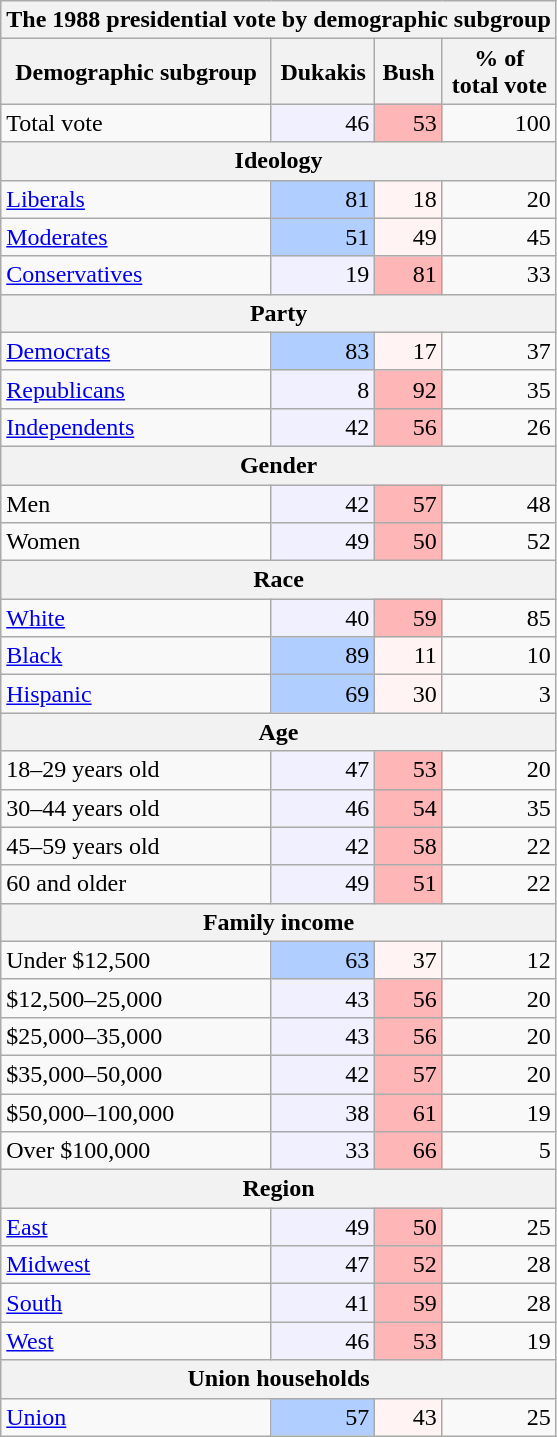<table class=wikitable>
<tr>
<th colspan="7">The 1988 presidential vote by demographic subgroup</th>
</tr>
<tr>
<th>Demographic subgroup</th>
<th>Dukakis</th>
<th>Bush</th>
<th>% of<br>total vote</th>
</tr>
<tr>
<td>Total vote</td>
<td style="text-align:right; background:#f0f0ff;">46</td>
<td style="text-align:right; background:#ffb6b6;">53</td>
<td style="text-align:right;">100</td>
</tr>
<tr>
<th colspan=4>Ideology</th>
</tr>
<tr>
<td><a href='#'>Liberals</a></td>
<td style="text-align:right; background:#b0ceff;">81</td>
<td style="text-align:right; background:#fff3f3;">18</td>
<td style="text-align:right;">20</td>
</tr>
<tr>
<td><a href='#'>Moderates</a></td>
<td style="text-align:right; background:#b0ceff;">51</td>
<td style="text-align:right; background:#fff3f3;">49</td>
<td style="text-align:right;">45</td>
</tr>
<tr>
<td><a href='#'>Conservatives</a></td>
<td style="text-align:right; background:#f0f0ff;">19</td>
<td style="text-align:right; background:#ffb6b6;">81</td>
<td style="text-align:right;">33</td>
</tr>
<tr>
<th colspan=4>Party</th>
</tr>
<tr>
<td><a href='#'>Democrats</a></td>
<td style="text-align:right; background:#b0ceff;">83</td>
<td style="text-align:right; background:#fff3f3;">17</td>
<td style="text-align:right;">37</td>
</tr>
<tr>
<td><a href='#'>Republicans</a></td>
<td style="text-align:right; background:#f0f0ff;">8</td>
<td style="text-align:right; background:#ffb6b6;">92</td>
<td style="text-align:right;">35</td>
</tr>
<tr>
<td><a href='#'>Independents</a></td>
<td style="text-align:right; background:#f0f0ff;">42</td>
<td style="text-align:right; background:#ffb6b6;">56</td>
<td style="text-align:right;">26</td>
</tr>
<tr>
<th colspan=4>Gender</th>
</tr>
<tr>
<td>Men</td>
<td style="text-align:right; background:#f0f0ff;">42</td>
<td style="text-align:right; background:#ffb6b6;">57</td>
<td style="text-align:right;">48</td>
</tr>
<tr>
<td>Women</td>
<td style="text-align:right; background:#f0f0ff;">49</td>
<td style="text-align:right; background:#ffb6b6;">50</td>
<td style="text-align:right;">52</td>
</tr>
<tr>
<th colspan=4>Race</th>
</tr>
<tr>
<td><a href='#'>White</a></td>
<td style="text-align:right; background:#f0f0ff;">40</td>
<td style="text-align:right; background:#ffb6b6;">59</td>
<td style="text-align:right;">85</td>
</tr>
<tr>
<td><a href='#'>Black</a></td>
<td style="text-align:right; background:#b0ceff;">89</td>
<td style="text-align:right; background:#fff3f3;">11</td>
<td style="text-align:right;">10</td>
</tr>
<tr>
<td><a href='#'>Hispanic</a></td>
<td style="text-align:right; background:#b0ceff;">69</td>
<td style="text-align:right; background:#fff3f3;">30</td>
<td style="text-align:right;">3</td>
</tr>
<tr>
<th colspan=4>Age</th>
</tr>
<tr>
<td>18–29 years old</td>
<td style="text-align:right; background:#f0f0ff;">47</td>
<td style="text-align:right; background:#ffb6b6;">53</td>
<td style="text-align:right;">20</td>
</tr>
<tr>
<td>30–44 years old</td>
<td style="text-align:right; background:#f0f0ff;">46</td>
<td style="text-align:right; background:#ffb6b6;">54</td>
<td style="text-align:right;">35</td>
</tr>
<tr>
<td>45–59 years old</td>
<td style="text-align:right; background:#f0f0ff;">42</td>
<td style="text-align:right; background:#ffb6b6;">58</td>
<td style="text-align:right;">22</td>
</tr>
<tr>
<td>60 and older</td>
<td style="text-align:right; background:#f0f0ff;">49</td>
<td style="text-align:right; background:#ffb6b6;">51</td>
<td style="text-align:right;">22</td>
</tr>
<tr>
<th colspan=4>Family income</th>
</tr>
<tr>
<td>Under $12,500</td>
<td style="text-align:right; background:#b0ceff;">63</td>
<td style="text-align:right; background:#fff3f3;">37</td>
<td style="text-align:right;">12</td>
</tr>
<tr>
<td>$12,500–25,000</td>
<td style="text-align:right; background:#f0f0ff;">43</td>
<td style="text-align:right; background:#ffb6b6;">56</td>
<td style="text-align:right;">20</td>
</tr>
<tr>
<td>$25,000–35,000</td>
<td style="text-align:right; background:#f0f0ff;">43</td>
<td style="text-align:right; background:#ffb6b6;">56</td>
<td style="text-align:right;">20</td>
</tr>
<tr>
<td>$35,000–50,000</td>
<td style="text-align:right; background:#f0f0ff;">42</td>
<td style="text-align:right; background:#ffb6b6;">57</td>
<td style="text-align:right;">20</td>
</tr>
<tr>
<td>$50,000–100,000</td>
<td style="text-align:right; background:#f0f0ff;">38</td>
<td style="text-align:right; background:#ffb6b6;">61</td>
<td style="text-align:right;">19</td>
</tr>
<tr>
<td>Over $100,000</td>
<td style="text-align:right; background:#f0f0ff;">33</td>
<td style="text-align:right; background:#ffb6b6;">66</td>
<td style="text-align:right;">5</td>
</tr>
<tr>
<th colspan=4>Region</th>
</tr>
<tr>
<td><a href='#'>East</a></td>
<td style="text-align:right; background:#f0f0ff;">49</td>
<td style="text-align:right; background:#ffb6b6;">50</td>
<td style="text-align:right;">25</td>
</tr>
<tr>
<td><a href='#'>Midwest</a></td>
<td style="text-align:right; background:#f0f0ff;">47</td>
<td style="text-align:right; background:#ffb6b6;">52</td>
<td style="text-align:right;">28</td>
</tr>
<tr>
<td><a href='#'>South</a></td>
<td style="text-align:right; background:#f0f0ff;">41</td>
<td style="text-align:right; background:#ffb6b6;">59</td>
<td style="text-align:right;">28</td>
</tr>
<tr>
<td><a href='#'>West</a></td>
<td style="text-align:right; background:#f0f0ff;">46</td>
<td style="text-align:right; background:#ffb6b6;">53</td>
<td style="text-align:right;">19</td>
</tr>
<tr>
<th colspan=4>Union households</th>
</tr>
<tr>
<td><a href='#'>Union</a></td>
<td style="text-align:right; background:#b0ceff;">57</td>
<td style="text-align:right; background:#fff3f3;">43</td>
<td style="text-align:right;">25</td>
</tr>
</table>
